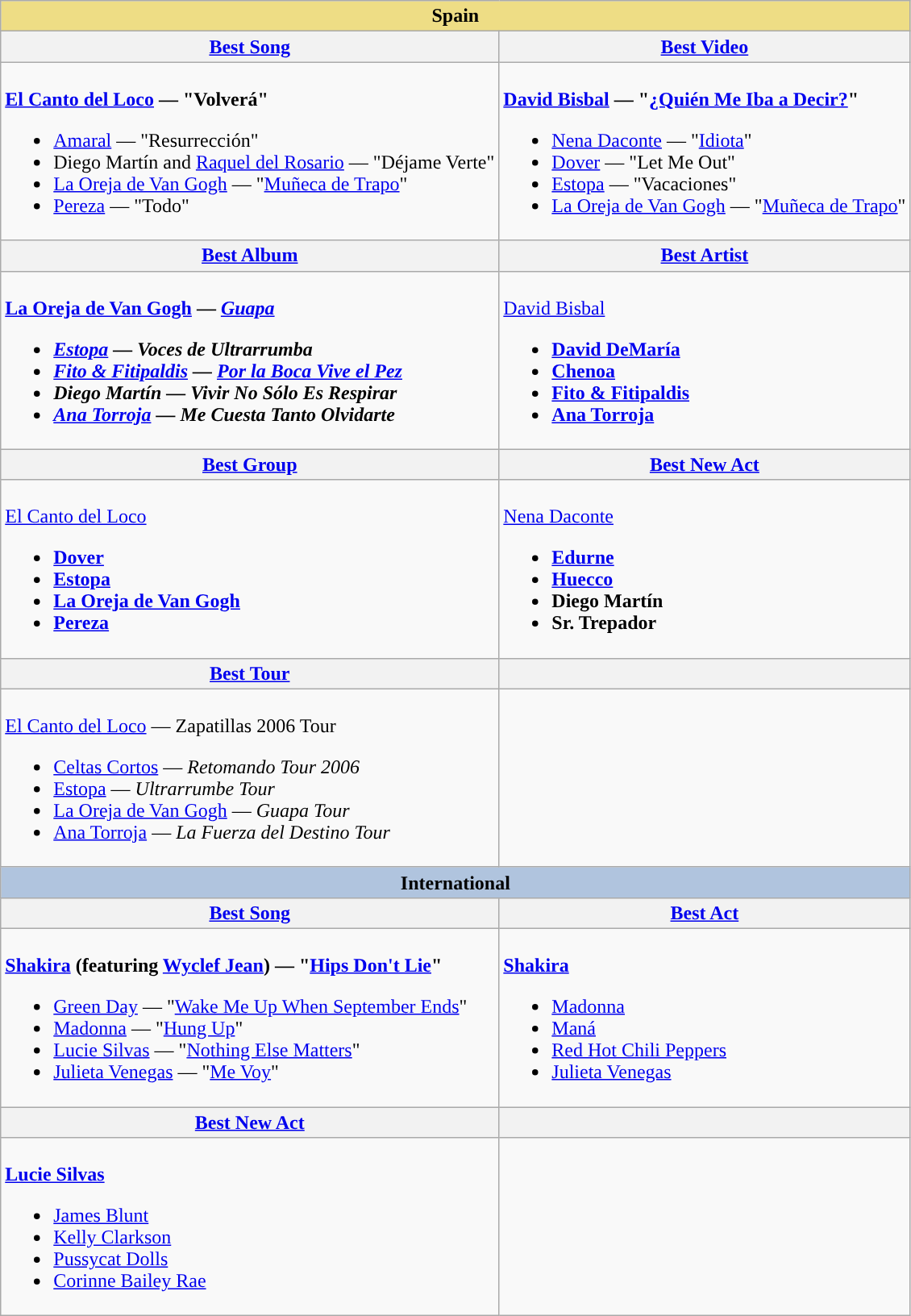<table class=wikitable style="width=100%">
<tr>
<td colspan=2 align=center style="background:#EEDD85;"><strong>Spain</strong></td>
</tr>
<tr>
<th style="width=50%"><a href='#'>Best Song</a></th>
<th style="width=50%"><a href='#'>Best Video</a></th>
</tr>
<tr>
<td valign="top"><br><strong><a href='#'>El Canto del Loco</a> — "Volverá"</strong><ul><li><a href='#'>Amaral</a> — "Resurrección"</li><li>Diego Martín and <a href='#'>Raquel del Rosario</a> — "Déjame Verte"</li><li><a href='#'>La Oreja de Van Gogh</a> — "<a href='#'>Muñeca de Trapo</a>"</li><li><a href='#'>Pereza</a> — "Todo"</li></ul></td>
<td valign="top"><br><strong><a href='#'>David Bisbal</a> — "<a href='#'>¿Quién Me Iba a Decir?</a>"</strong><ul><li><a href='#'>Nena Daconte</a> — "<a href='#'>Idiota</a>"</li><li><a href='#'>Dover</a> — "Let Me Out"</li><li><a href='#'>Estopa</a> — "Vacaciones"</li><li><a href='#'>La Oreja de Van Gogh</a> — "<a href='#'>Muñeca de Trapo</a>"</li></ul></td>
</tr>
<tr>
<th style="width=50%"><a href='#'>Best Album</a></th>
<th style="width=50%"><a href='#'>Best Artist</a></th>
</tr>
<tr>
<td valign="top"><br><strong><a href='#'>La Oreja de Van Gogh</a> — <em><a href='#'>Guapa</a><strong><em><ul><li><a href='#'>Estopa</a> — </em>Voces de Ultrarrumba<em></li><li><a href='#'>Fito & Fitipaldis</a> — </em><a href='#'>Por la Boca Vive el Pez</a><em></li><li>Diego Martín — </em>Vivir No Sólo Es Respirar<em></li><li><a href='#'>Ana Torroja</a> — </em>Me Cuesta Tanto Olvidarte<em></li></ul></td>
<td valign="top"><br></strong><a href='#'>David Bisbal</a><strong><ul><li><a href='#'>David DeMaría</a></li><li><a href='#'>Chenoa</a></li><li><a href='#'>Fito & Fitipaldis</a></li><li><a href='#'>Ana Torroja</a></li></ul></td>
</tr>
<tr>
<th style="width=50%"><a href='#'>Best Group</a></th>
<th style="width=50%"><a href='#'>Best New Act</a></th>
</tr>
<tr>
<td valign="top"><br></strong><a href='#'>El Canto del Loco</a><strong><ul><li><a href='#'>Dover</a></li><li><a href='#'>Estopa</a></li><li><a href='#'>La Oreja de Van Gogh</a></li><li><a href='#'>Pereza</a></li></ul></td>
<td valign="top"><br></strong><a href='#'>Nena Daconte</a><strong><ul><li><a href='#'>Edurne</a></li><li><a href='#'>Huecco</a></li><li>Diego Martín</li><li>Sr. Trepador</li></ul></td>
</tr>
<tr>
<th style="width=50%"><a href='#'>Best Tour</a></th>
<th style="width=50%"></th>
</tr>
<tr>
<td valign="top"><br></strong><a href='#'>El Canto del Loco</a> — </em>Zapatillas 2006 Tour</em></strong><ul><li><a href='#'>Celtas Cortos</a> — <em>Retomando Tour 2006</em></li><li><a href='#'>Estopa</a> — <em> Ultrarrumbe Tour</em></li><li><a href='#'>La Oreja de Van Gogh</a> — <em>Guapa Tour</em></li><li><a href='#'>Ana Torroja</a> — <em>La Fuerza del Destino Tour</em></li></ul></td>
<td valign="top"></td>
</tr>
<tr>
<td colspan=2 align=center style="background:#B0C4DE;"><strong>International</strong></td>
</tr>
<tr>
<th style="width=50%"><a href='#'>Best Song</a></th>
<th style="width=50%"><a href='#'>Best Act</a></th>
</tr>
<tr>
<td valign="top"><br><strong><a href='#'>Shakira</a> (featuring <a href='#'>Wyclef Jean</a>) — "<a href='#'>Hips Don't Lie</a>"</strong><ul><li><a href='#'>Green Day</a> —  "<a href='#'>Wake Me Up When September Ends</a>"</li><li><a href='#'>Madonna</a> — "<a href='#'>Hung Up</a>"</li><li><a href='#'>Lucie Silvas</a> — "<a href='#'>Nothing Else Matters</a>"</li><li><a href='#'>Julieta Venegas</a> — "<a href='#'>Me Voy</a>"</li></ul></td>
<td valign="top"><br><strong><a href='#'>Shakira</a></strong><ul><li><a href='#'>Madonna</a></li><li><a href='#'>Maná</a></li><li><a href='#'>Red Hot Chili Peppers</a></li><li><a href='#'>Julieta Venegas</a></li></ul></td>
</tr>
<tr>
<th style="width=50%"><a href='#'>Best New Act</a></th>
<th style="width=50%"></th>
</tr>
<tr>
<td valign="top"><br><strong><a href='#'>Lucie Silvas</a></strong><ul><li><a href='#'>James Blunt</a></li><li><a href='#'>Kelly Clarkson</a></li><li><a href='#'>Pussycat Dolls</a></li><li><a href='#'>Corinne Bailey Rae</a></li></ul></td>
<td valign="top"></td>
</tr>
</table>
